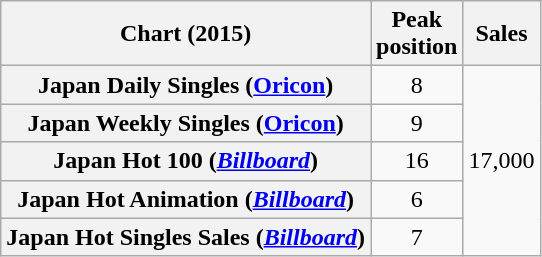<table class="wikitable sortable plainrowheaders" style="text-align:center;">
<tr>
<th scope="col">Chart (2015)</th>
<th scope="col">Peak<br>position</th>
<th scope="col">Sales</th>
</tr>
<tr>
<th scope="row">Japan Daily Singles (<a href='#'>Oricon</a>)</th>
<td style="text-align:center;">8</td>
<td rowspan="6" style="text-align:left;">17,000</td>
</tr>
<tr>
<th scope="row">Japan Weekly Singles (<a href='#'>Oricon</a>)</th>
<td style="text-align:center;">9</td>
</tr>
<tr>
<th scope="row">Japan Hot 100 (<em><a href='#'>Billboard</a></em>)</th>
<td style="text-align:center;">16</td>
</tr>
<tr>
<th scope="row">Japan Hot Animation (<em><a href='#'>Billboard</a></em>)</th>
<td style="text-align:center;">6</td>
</tr>
<tr>
<th scope="row">Japan Hot Singles Sales (<em><a href='#'>Billboard</a></em>)</th>
<td style="text-align:center;">7</td>
</tr>
</table>
